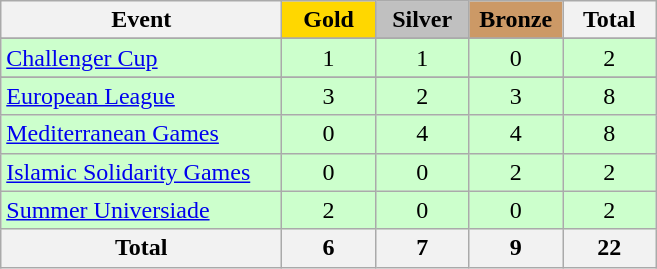<table class="wikitable sortable" style="text-align:center;">
<tr>
<th width=180>Event</th>
<th scope="col" style="background:gold; width:55px;">Gold</th>
<th scope="col" style="background:silver; width:55px;">Silver</th>
<th scope="col" style="background:#cc9966; width:55px;">Bronze</th>
<th width=55>Total</th>
</tr>
<tr>
</tr>
<tr bgcolor=#ccffcc>
<td align=left><a href='#'>Challenger Cup</a></td>
<td>1</td>
<td>1</td>
<td>0</td>
<td>2</td>
</tr>
<tr bgcolor=#ccffcc>
</tr>
<tr>
</tr>
<tr bgcolor=#ccffcc>
<td align=left><a href='#'>European League</a></td>
<td>3</td>
<td>2</td>
<td>3</td>
<td>8</td>
</tr>
<tr bgcolor=#ccffcc>
<td align=left><a href='#'>Mediterranean Games</a></td>
<td>0</td>
<td>4</td>
<td>4</td>
<td>8</td>
</tr>
<tr bgcolor=#ccffcc>
<td align=left><a href='#'>Islamic Solidarity Games</a></td>
<td>0</td>
<td>0</td>
<td>2</td>
<td>2</td>
</tr>
<tr bgcolor=#ccffcc>
<td align=left><a href='#'>Summer Universiade</a></td>
<td>2</td>
<td>0</td>
<td>0</td>
<td>2</td>
</tr>
<tr>
<th>Total</th>
<th>6</th>
<th>7</th>
<th>9</th>
<th>22</th>
</tr>
</table>
